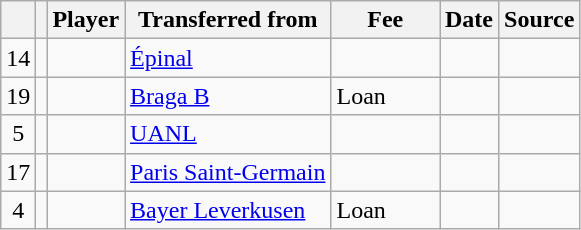<table class="wikitable plainrowheaders sortable">
<tr>
<th></th>
<th></th>
<th scope=col>Player</th>
<th>Transferred from</th>
<th !scope=col; style="width: 65px;">Fee</th>
<th scope=col>Date</th>
<th scope=col>Source</th>
</tr>
<tr>
<td align=center>14</td>
<td align=center></td>
<td></td>
<td> <a href='#'>Épinal</a></td>
<td></td>
<td></td>
<td></td>
</tr>
<tr>
<td align=center>19</td>
<td align=center></td>
<td></td>
<td> <a href='#'>Braga B</a></td>
<td>Loan</td>
<td></td>
<td></td>
</tr>
<tr>
<td align=center>5</td>
<td align=center></td>
<td></td>
<td> <a href='#'>UANL</a></td>
<td></td>
<td></td>
<td></td>
</tr>
<tr>
<td align=center>17</td>
<td align=center></td>
<td></td>
<td> <a href='#'>Paris Saint-Germain</a></td>
<td></td>
<td></td>
<td></td>
</tr>
<tr>
<td align=center>4</td>
<td align=center></td>
<td></td>
<td> <a href='#'>Bayer Leverkusen</a></td>
<td>Loan</td>
<td></td>
<td></td>
</tr>
</table>
